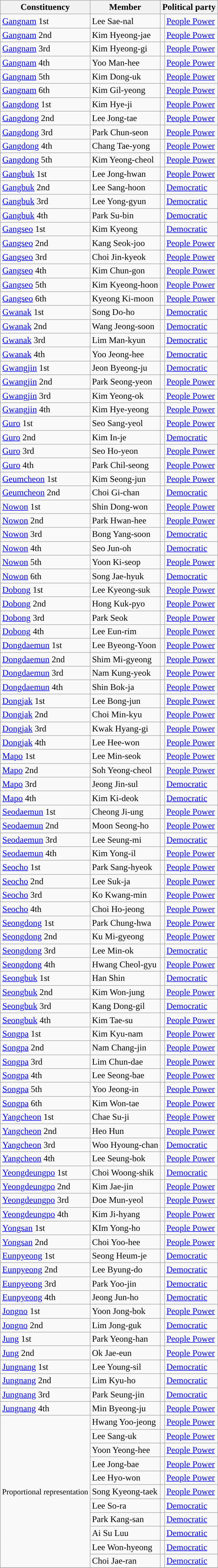<table class="wikitable sortable">
<tr>
<th>Constituency</th>
<th>Member</th>
<th colspan="2">Political party</th>
</tr>
<tr>
<td><a href='#'>Gangnam</a> 1st</td>
<td>Lee Sae-nal</td>
<td style="background:"></td>
<td><a href='#'>People Power</a></td>
</tr>
<tr>
<td><a href='#'>Gangnam</a> 2nd</td>
<td>Kim Hyeong-jae</td>
<td style="background:"></td>
<td><a href='#'>People Power</a></td>
</tr>
<tr>
<td><a href='#'>Gangnam</a> 3rd</td>
<td>Kim Hyeong-gi</td>
<td style="background:"></td>
<td><a href='#'>People Power</a></td>
</tr>
<tr>
<td><a href='#'>Gangnam</a> 4th</td>
<td>Yoo Man-hee</td>
<td style="background:"></td>
<td><a href='#'>People Power</a></td>
</tr>
<tr>
<td><a href='#'>Gangnam</a> 5th</td>
<td>Kim Dong-uk</td>
<td style="background:"></td>
<td><a href='#'>People Power</a></td>
</tr>
<tr>
<td><a href='#'>Gangnam</a> 6th</td>
<td>Kim Gil-yeong</td>
<td style="background:"></td>
<td><a href='#'>People Power</a></td>
</tr>
<tr>
<td><a href='#'>Gangdong</a> 1st</td>
<td>Kim Hye-ji</td>
<td style="background:"></td>
<td><a href='#'>People Power</a></td>
</tr>
<tr>
<td><a href='#'>Gangdong</a> 2nd</td>
<td>Lee Jong-tae</td>
<td style="background:"></td>
<td><a href='#'>People Power</a></td>
</tr>
<tr>
<td><a href='#'>Gangdong</a> 3rd</td>
<td>Park Chun-seon</td>
<td style="background:"></td>
<td><a href='#'>People Power</a></td>
</tr>
<tr>
<td><a href='#'>Gangdong</a> 4th</td>
<td>Chang Tae-yong</td>
<td style="background:"></td>
<td><a href='#'>People Power</a></td>
</tr>
<tr>
<td><a href='#'>Gangdong</a> 5th</td>
<td>Kim Yeong-cheol</td>
<td style="background:"></td>
<td><a href='#'>People Power</a></td>
</tr>
<tr>
<td><a href='#'>Gangbuk</a> 1st</td>
<td>Lee Jong-hwan</td>
<td style="background:"></td>
<td><a href='#'>People Power</a></td>
</tr>
<tr>
<td><a href='#'>Gangbuk</a> 2nd</td>
<td>Lee Sang-hoon</td>
<td style="background:"></td>
<td><a href='#'>Democratic</a></td>
</tr>
<tr>
<td><a href='#'>Gangbuk</a> 3rd</td>
<td>Lee Yong-gyun</td>
<td style="background:"></td>
<td><a href='#'>Democratic</a></td>
</tr>
<tr>
<td><a href='#'>Gangbuk</a> 4th</td>
<td>Park Su-bin</td>
<td style="background:"></td>
<td><a href='#'>Democratic</a></td>
</tr>
<tr>
<td><a href='#'>Gangseo</a> 1st</td>
<td>Kim Kyeong</td>
<td style="background:"></td>
<td><a href='#'>Democratic</a></td>
</tr>
<tr>
<td><a href='#'>Gangseo</a> 2nd</td>
<td>Kang Seok-joo</td>
<td style="background:"></td>
<td><a href='#'>People Power</a></td>
</tr>
<tr>
<td><a href='#'>Gangseo</a> 3rd</td>
<td>Choi Jin-kyeok</td>
<td style="background:"></td>
<td><a href='#'>People Power</a></td>
</tr>
<tr>
<td><a href='#'>Gangseo</a> 4th</td>
<td>Kim Chun-gon</td>
<td style="background:"></td>
<td><a href='#'>People Power</a></td>
</tr>
<tr>
<td><a href='#'>Gangseo</a> 5th</td>
<td>Kim Kyeong-hoon</td>
<td style="background:"></td>
<td><a href='#'>People Power</a></td>
</tr>
<tr>
<td><a href='#'>Gangseo</a> 6th</td>
<td>Kyeong Ki-moon</td>
<td style="background:"></td>
<td><a href='#'>People Power</a></td>
</tr>
<tr>
<td><a href='#'>Gwanak</a> 1st</td>
<td>Song Do-ho</td>
<td style="background:"></td>
<td><a href='#'>Democratic</a></td>
</tr>
<tr>
<td><a href='#'>Gwanak</a> 2nd</td>
<td>Wang Jeong-soon</td>
<td style="background:"></td>
<td><a href='#'>Democratic</a></td>
</tr>
<tr>
<td><a href='#'>Gwanak</a> 3rd</td>
<td>Lim Man-kyun</td>
<td style="background:"></td>
<td><a href='#'>Democratic</a></td>
</tr>
<tr>
<td><a href='#'>Gwanak</a> 4th</td>
<td>Yoo Jeong-hee</td>
<td style="background:"></td>
<td><a href='#'>Democratic</a></td>
</tr>
<tr>
<td><a href='#'>Gwangjin</a> 1st</td>
<td>Jeon Byeong-ju</td>
<td style="background:"></td>
<td><a href='#'>Democratic</a></td>
</tr>
<tr>
<td><a href='#'>Gwangjin</a> 2nd</td>
<td>Park Seong-yeon</td>
<td style="background:"></td>
<td><a href='#'>People Power</a></td>
</tr>
<tr>
<td><a href='#'>Gwangjin</a> 3rd</td>
<td>Kim Yeong-ok</td>
<td style="background:"></td>
<td><a href='#'>People Power</a></td>
</tr>
<tr>
<td><a href='#'>Gwangjin</a> 4th</td>
<td>Kim Hye-yeong</td>
<td style="background:"></td>
<td><a href='#'>People Power</a></td>
</tr>
<tr>
<td><a href='#'>Guro</a> 1st</td>
<td>Seo Sang-yeol</td>
<td style="background:"></td>
<td><a href='#'>People Power</a></td>
</tr>
<tr>
<td><a href='#'>Guro</a> 2nd</td>
<td>Kim In-je</td>
<td style="background:"></td>
<td><a href='#'>Democratic</a></td>
</tr>
<tr>
<td><a href='#'>Guro</a> 3rd</td>
<td>Seo Ho-yeon</td>
<td style="background:"></td>
<td><a href='#'>People Power</a></td>
</tr>
<tr>
<td><a href='#'>Guro</a> 4th</td>
<td>Park Chil-seong</td>
<td style="background:"></td>
<td><a href='#'>People Power</a></td>
</tr>
<tr>
<td><a href='#'>Geumcheon</a> 1st</td>
<td>Kim Seong-jun</td>
<td style="background:"></td>
<td><a href='#'>People Power</a></td>
</tr>
<tr>
<td><a href='#'>Geumcheon</a> 2nd</td>
<td>Choi Gi-chan</td>
<td style="background:"></td>
<td><a href='#'>Democratic</a></td>
</tr>
<tr>
<td><a href='#'>Nowon</a> 1st</td>
<td>Shin Dong-won</td>
<td style="background:"></td>
<td><a href='#'>People Power</a></td>
</tr>
<tr>
<td><a href='#'>Nowon</a> 2nd</td>
<td>Park Hwan-hee</td>
<td style="background:"></td>
<td><a href='#'>People Power</a></td>
</tr>
<tr>
<td><a href='#'>Nowon</a> 3rd</td>
<td>Bong Yang-soon</td>
<td style="background:"></td>
<td><a href='#'>Democratic</a></td>
</tr>
<tr>
<td><a href='#'>Nowon</a> 4th</td>
<td>Seo Jun-oh</td>
<td style="background:"></td>
<td><a href='#'>Democratic</a></td>
</tr>
<tr>
<td><a href='#'>Nowon</a> 5th</td>
<td>Yoon Ki-seop</td>
<td style="background:"></td>
<td><a href='#'>People Power</a></td>
</tr>
<tr>
<td><a href='#'>Nowon</a> 6th</td>
<td>Song Jae-hyuk</td>
<td style="background:"></td>
<td><a href='#'>Democratic</a></td>
</tr>
<tr>
<td><a href='#'>Dobong</a> 1st</td>
<td>Lee Kyeong-suk</td>
<td style="background:"></td>
<td><a href='#'>People Power</a></td>
</tr>
<tr>
<td><a href='#'>Dobong</a> 2nd</td>
<td>Hong Kuk-pyo</td>
<td style="background:"></td>
<td><a href='#'>People Power</a></td>
</tr>
<tr>
<td><a href='#'>Dobong</a> 3rd</td>
<td>Park Seok</td>
<td style="background:"></td>
<td><a href='#'>People Power</a></td>
</tr>
<tr>
<td><a href='#'>Dobong</a> 4th</td>
<td>Lee Eun-rim</td>
<td style="background:"></td>
<td><a href='#'>People Power</a></td>
</tr>
<tr>
<td><a href='#'>Dongdaemun</a> 1st</td>
<td>Lee Byeong-Yoon</td>
<td style="background:"></td>
<td><a href='#'>People Power</a></td>
</tr>
<tr>
<td><a href='#'>Dongdaemun</a> 2nd</td>
<td>Shim Mi-gyeong</td>
<td style="background:"></td>
<td><a href='#'>People Power</a></td>
</tr>
<tr>
<td><a href='#'>Dongdaemun</a> 3rd</td>
<td>Nam Kung-yeok</td>
<td style="background:"></td>
<td><a href='#'>People Power</a></td>
</tr>
<tr>
<td><a href='#'>Dongdaemun</a> 4th</td>
<td>Shin Bok-ja</td>
<td style="background:"></td>
<td><a href='#'>People Power</a></td>
</tr>
<tr>
<td><a href='#'>Dongjak</a> 1st</td>
<td>Lee Bong-jun</td>
<td style="background:"></td>
<td><a href='#'>People Power</a></td>
</tr>
<tr>
<td><a href='#'>Dongjak</a> 2nd</td>
<td>Choi Min-kyu</td>
<td style="background:"></td>
<td><a href='#'>People Power</a></td>
</tr>
<tr>
<td><a href='#'>Dongjak</a> 3rd</td>
<td>Kwak Hyang-gi</td>
<td style="background:"></td>
<td><a href='#'>People Power</a></td>
</tr>
<tr>
<td><a href='#'>Dongjak</a> 4th</td>
<td>Lee Hee-won</td>
<td style="background:"></td>
<td><a href='#'>People Power</a></td>
</tr>
<tr>
<td><a href='#'>Mapo</a> 1st</td>
<td>Lee Min-seok</td>
<td style="background:"></td>
<td><a href='#'>People Power</a></td>
</tr>
<tr>
<td><a href='#'>Mapo</a> 2nd</td>
<td>Soh Yeong-cheol</td>
<td style="background:"></td>
<td><a href='#'>People Power</a></td>
</tr>
<tr>
<td><a href='#'>Mapo</a> 3rd</td>
<td>Jeong Jin-sul</td>
<td style="background:"></td>
<td><a href='#'>Democratic</a></td>
</tr>
<tr>
<td><a href='#'>Mapo</a> 4th</td>
<td>Kim Ki-deok</td>
<td style="background:"></td>
<td><a href='#'>Democratic</a></td>
</tr>
<tr>
<td><a href='#'>Seodaemun</a> 1st</td>
<td>Cheong Ji-ung</td>
<td style="background:"></td>
<td><a href='#'>People Power</a></td>
</tr>
<tr>
<td><a href='#'>Seodaemun</a> 2nd</td>
<td>Moon Seong-ho</td>
<td style="background:"></td>
<td><a href='#'>People Power</a></td>
</tr>
<tr>
<td><a href='#'>Seodaemun</a> 3rd</td>
<td>Lee Seung-mi</td>
<td style="background:"></td>
<td><a href='#'>Democratic</a></td>
</tr>
<tr>
<td><a href='#'>Seodaemun</a> 4th</td>
<td>Kim Yong-il</td>
<td style="background:"></td>
<td><a href='#'>People Power</a></td>
</tr>
<tr>
<td><a href='#'>Seocho</a> 1st</td>
<td>Park Sang-hyeok</td>
<td style="background:"></td>
<td><a href='#'>People Power</a></td>
</tr>
<tr>
<td><a href='#'>Seocho</a> 2nd</td>
<td>Lee Suk-ja</td>
<td style="background:"></td>
<td><a href='#'>People Power</a></td>
</tr>
<tr>
<td><a href='#'>Seocho</a> 3rd</td>
<td>Ko Kwang-min</td>
<td style="background:"></td>
<td><a href='#'>People Power</a></td>
</tr>
<tr>
<td><a href='#'>Seocho</a> 4th</td>
<td>Choi Ho-jeong</td>
<td style="background:"></td>
<td><a href='#'>People Power</a></td>
</tr>
<tr>
<td><a href='#'>Seongdong</a> 1st</td>
<td>Park Chung-hwa</td>
<td style="background:"></td>
<td><a href='#'>People Power</a></td>
</tr>
<tr>
<td><a href='#'>Seongdong</a> 2nd</td>
<td>Ku Mi-gyeong</td>
<td style="background:"></td>
<td><a href='#'>People Power</a></td>
</tr>
<tr>
<td><a href='#'>Seongdong</a> 3rd</td>
<td>Lee Min-ok</td>
<td style="background:"></td>
<td><a href='#'>Democratic</a></td>
</tr>
<tr>
<td><a href='#'>Seongdong</a> 4th</td>
<td>Hwang Cheol-gyu</td>
<td style="background:"></td>
<td><a href='#'>People Power</a></td>
</tr>
<tr>
<td><a href='#'>Seongbuk</a> 1st</td>
<td>Han Shin</td>
<td style="background:"></td>
<td><a href='#'>Democratic</a></td>
</tr>
<tr>
<td><a href='#'>Seongbuk</a> 2nd</td>
<td>Kim Won-jung</td>
<td style="background:"></td>
<td><a href='#'>People Power</a></td>
</tr>
<tr>
<td><a href='#'>Seongbuk</a> 3rd</td>
<td>Kang Dong-gil</td>
<td style="background:"></td>
<td><a href='#'>Democratic</a></td>
</tr>
<tr>
<td><a href='#'>Seongbuk</a> 4th</td>
<td>Kim Tae-su</td>
<td style="background:"></td>
<td><a href='#'>People Power</a></td>
</tr>
<tr>
<td><a href='#'>Songpa</a> 1st</td>
<td>Kim Kyu-nam</td>
<td style="background:"></td>
<td><a href='#'>People Power</a></td>
</tr>
<tr>
<td><a href='#'>Songpa</a> 2nd</td>
<td>Nam Chang-jin</td>
<td style="background:"></td>
<td><a href='#'>People Power</a></td>
</tr>
<tr>
<td><a href='#'>Songpa</a> 3rd</td>
<td>Lim Chun-dae</td>
<td style="background:"></td>
<td><a href='#'>People Power</a></td>
</tr>
<tr>
<td><a href='#'>Songpa</a> 4th</td>
<td>Lee Seong-bae</td>
<td style="background:"></td>
<td><a href='#'>People Power</a></td>
</tr>
<tr>
<td><a href='#'>Songpa</a> 5th</td>
<td>Yoo Jeong-in</td>
<td style="background:"></td>
<td><a href='#'>People Power</a></td>
</tr>
<tr>
<td><a href='#'>Songpa</a> 6th</td>
<td>Kim Won-tae</td>
<td style="background:"></td>
<td><a href='#'>People Power</a></td>
</tr>
<tr>
<td><a href='#'>Yangcheon</a> 1st</td>
<td>Chae Su-ji</td>
<td style="background:"></td>
<td><a href='#'>People Power</a></td>
</tr>
<tr>
<td><a href='#'>Yangcheon</a> 2nd</td>
<td>Heo Hun</td>
<td style="background:"></td>
<td><a href='#'>People Power</a></td>
</tr>
<tr>
<td><a href='#'>Yangcheon</a> 3rd</td>
<td>Woo Hyoung-chan</td>
<td style="background:"></td>
<td><a href='#'>Democratic</a></td>
</tr>
<tr>
<td><a href='#'>Yangcheon</a> 4th</td>
<td>Lee Seung-bok</td>
<td style="background:"></td>
<td><a href='#'>People Power</a></td>
</tr>
<tr>
<td><a href='#'>Yeongdeungpo</a> 1st</td>
<td>Choi Woong-shik</td>
<td style="background:"></td>
<td><a href='#'>Democratic</a></td>
</tr>
<tr>
<td><a href='#'>Yeongdeungpo</a> 2nd</td>
<td>Kim Jae-jin</td>
<td style="background:"></td>
<td><a href='#'>People Power</a></td>
</tr>
<tr>
<td><a href='#'>Yeongdeungpo</a> 3rd</td>
<td>Doe Mun-yeol</td>
<td style="background:"></td>
<td><a href='#'>People Power</a></td>
</tr>
<tr>
<td><a href='#'>Yeongdeungpo</a> 4th</td>
<td>Kim Ji-hyang</td>
<td style="background:"></td>
<td><a href='#'>People Power</a></td>
</tr>
<tr>
<td><a href='#'>Yongsan</a> 1st</td>
<td>KIm Yong-ho</td>
<td style="background:"></td>
<td><a href='#'>People Power</a></td>
</tr>
<tr>
<td><a href='#'>Yongsan</a> 2nd</td>
<td>Choi Yoo-hee</td>
<td style="background:"></td>
<td><a href='#'>People Power</a></td>
</tr>
<tr>
<td><a href='#'>Eunpyeong</a> 1st</td>
<td>Seong Heum-je</td>
<td style="background:"></td>
<td><a href='#'>Democratic</a></td>
</tr>
<tr>
<td><a href='#'>Eunpyeong</a> 2nd</td>
<td>Lee Byung-do</td>
<td style="background:"></td>
<td><a href='#'>Democratic</a></td>
</tr>
<tr>
<td><a href='#'>Eunpyeong</a> 3rd</td>
<td>Park Yoo-jin</td>
<td style="background:"></td>
<td><a href='#'>Democratic</a></td>
</tr>
<tr>
<td><a href='#'>Eunpyeong</a> 4th</td>
<td>Jeong Jun-ho</td>
<td style="background:"></td>
<td><a href='#'>Democratic</a></td>
</tr>
<tr>
<td><a href='#'>Jongno</a> 1st</td>
<td>Yoon Jong-bok</td>
<td style="background:"></td>
<td><a href='#'>People Power</a></td>
</tr>
<tr>
<td><a href='#'>Jongno</a> 2nd</td>
<td>Lim Jong-guk</td>
<td style="background:"></td>
<td><a href='#'>Democratic</a></td>
</tr>
<tr>
<td><a href='#'>Jung</a> 1st</td>
<td>Park Yeong-han</td>
<td style="background:"></td>
<td><a href='#'>People Power</a></td>
</tr>
<tr>
<td><a href='#'>Jung</a> 2nd</td>
<td>Ok Jae-eun</td>
<td style="background:"></td>
<td><a href='#'>People Power</a></td>
</tr>
<tr>
<td><a href='#'>Jungnang</a> 1st</td>
<td>Lee Young-sil</td>
<td style="background:"></td>
<td><a href='#'>Democratic</a></td>
</tr>
<tr>
<td><a href='#'>Jungnang</a> 2nd</td>
<td>Lim Kyu-ho</td>
<td style="background:"></td>
<td><a href='#'>Democratic</a></td>
</tr>
<tr>
<td><a href='#'>Jungnang</a> 3rd</td>
<td>Park Seung-jin</td>
<td style="background:"></td>
<td><a href='#'>Democratic</a></td>
</tr>
<tr>
<td><a href='#'>Jungnang</a> 4th</td>
<td>Min Byeong-ju</td>
<td style="background:"></td>
<td><a href='#'>People Power</a></td>
</tr>
<tr>
<td rowspan="11" style="font-size:90%; text-align:center;">Proportional representation</td>
<td>Hwang Yoo-jeong</td>
<td style="background:"></td>
<td><a href='#'>People Power</a></td>
</tr>
<tr>
<td>Lee Sang-uk</td>
<td style="background:"></td>
<td><a href='#'>People Power</a></td>
</tr>
<tr>
<td>Yoon Yeong-hee</td>
<td style="background:"></td>
<td><a href='#'>People Power</a></td>
</tr>
<tr>
<td>Lee Jong-bae</td>
<td style="background:"></td>
<td><a href='#'>People Power</a></td>
</tr>
<tr>
<td>Lee Hyo-won</td>
<td style="background:"></td>
<td><a href='#'>People Power</a></td>
</tr>
<tr>
<td>Song Kyeong-taek</td>
<td style="background:"></td>
<td><a href='#'>People Power</a></td>
</tr>
<tr>
<td>Lee So-ra</td>
<td style="background:"></td>
<td><a href='#'>Democratic</a></td>
</tr>
<tr>
<td>Park Kang-san</td>
<td style="background:"></td>
<td><a href='#'>Democratic</a></td>
</tr>
<tr>
<td>Ai Su Luu</td>
<td style="background:"></td>
<td><a href='#'>Democratic</a></td>
</tr>
<tr>
<td>Lee Won-hyeong</td>
<td style="background:"></td>
<td><a href='#'>Democratic</a></td>
</tr>
<tr>
<td>Choi Jae-ran</td>
<td style="background:"></td>
<td><a href='#'>Democratic</a></td>
</tr>
<tr>
</tr>
</table>
